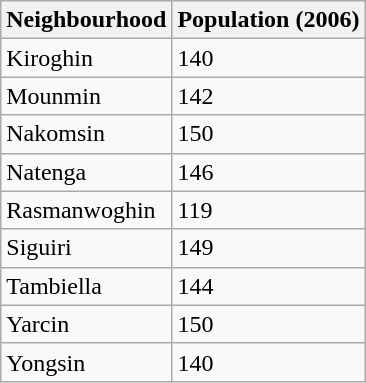<table class="wikitable">
<tr>
<th>Neighbourhood</th>
<th>Population (2006)</th>
</tr>
<tr>
<td>Kiroghin</td>
<td>140</td>
</tr>
<tr>
<td>Mounmin</td>
<td>142</td>
</tr>
<tr>
<td>Nakomsin</td>
<td>150</td>
</tr>
<tr>
<td>Natenga</td>
<td>146</td>
</tr>
<tr>
<td>Rasmanwoghin</td>
<td>119</td>
</tr>
<tr>
<td>Siguiri</td>
<td>149</td>
</tr>
<tr>
<td>Tambiella</td>
<td>144</td>
</tr>
<tr>
<td>Yarcin</td>
<td>150</td>
</tr>
<tr>
<td>Yongsin</td>
<td>140</td>
</tr>
</table>
